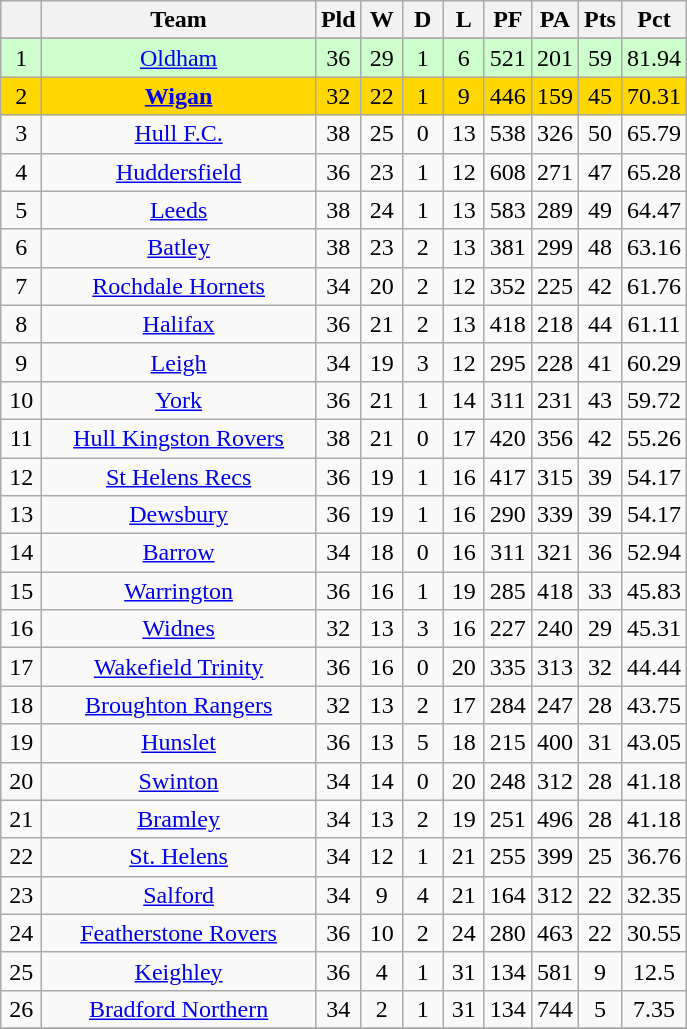<table class="wikitable" style="text-align:center;">
<tr>
<th width=20 abbr="Position"></th>
<th width=175>Team</th>
<th width=20 abbr="Played">Pld</th>
<th width=20 abbr="Won">W</th>
<th width=20 abbr="Drawn">D</th>
<th width=20 abbr="Lost">L</th>
<th width=20 abbr="Points for">PF</th>
<th width=20 abbr="Points against">PA</th>
<th width=20 abbr="Points">Pts</th>
<th width=20 abbr=”Win Percentage”>Pct</th>
</tr>
<tr>
</tr>
<tr align=center style="background:#ccffcc;color:">
<td>1</td>
<td><a href='#'>Oldham</a></td>
<td>36</td>
<td>29</td>
<td>1</td>
<td>6</td>
<td>521</td>
<td>201</td>
<td>59</td>
<td>81.94</td>
</tr>
<tr align=center style="background:#FFD700;">
<td>2</td>
<td><strong><a href='#'>Wigan</a></strong></td>
<td>32</td>
<td>22</td>
<td>1</td>
<td>9</td>
<td>446</td>
<td>159</td>
<td>45</td>
<td>70.31</td>
</tr>
<tr align=center style="background:">
<td>3</td>
<td><a href='#'>Hull F.C.</a></td>
<td>38</td>
<td>25</td>
<td>0</td>
<td>13</td>
<td>538</td>
<td>326</td>
<td>50</td>
<td>65.79</td>
</tr>
<tr align=center style="background:">
<td>4</td>
<td><a href='#'>Huddersfield</a></td>
<td>36</td>
<td>23</td>
<td>1</td>
<td>12</td>
<td>608</td>
<td>271</td>
<td>47</td>
<td>65.28</td>
</tr>
<tr align=center style="background:">
<td>5</td>
<td><a href='#'>Leeds</a></td>
<td>38</td>
<td>24</td>
<td>1</td>
<td>13</td>
<td>583</td>
<td>289</td>
<td>49</td>
<td>64.47</td>
</tr>
<tr align=center style="background:">
<td>6</td>
<td><a href='#'>Batley</a></td>
<td>38</td>
<td>23</td>
<td>2</td>
<td>13</td>
<td>381</td>
<td>299</td>
<td>48</td>
<td>63.16</td>
</tr>
<tr align=center style="background:">
<td>7</td>
<td><a href='#'>Rochdale Hornets</a></td>
<td>34</td>
<td>20</td>
<td>2</td>
<td>12</td>
<td>352</td>
<td>225</td>
<td>42</td>
<td>61.76</td>
</tr>
<tr align=center style="background:">
<td>8</td>
<td><a href='#'>Halifax</a></td>
<td>36</td>
<td>21</td>
<td>2</td>
<td>13</td>
<td>418</td>
<td>218</td>
<td>44</td>
<td>61.11</td>
</tr>
<tr align=center style="background:">
<td>9</td>
<td><a href='#'>Leigh</a></td>
<td>34</td>
<td>19</td>
<td>3</td>
<td>12</td>
<td>295</td>
<td>228</td>
<td>41</td>
<td>60.29</td>
</tr>
<tr align=center style="background:">
<td>10</td>
<td><a href='#'>York</a></td>
<td>36</td>
<td>21</td>
<td>1</td>
<td>14</td>
<td>311</td>
<td>231</td>
<td>43</td>
<td>59.72</td>
</tr>
<tr align=center style="background:">
<td>11</td>
<td><a href='#'>Hull Kingston Rovers</a></td>
<td>38</td>
<td>21</td>
<td>0</td>
<td>17</td>
<td>420</td>
<td>356</td>
<td>42</td>
<td>55.26</td>
</tr>
<tr align=center style="background:">
<td>12</td>
<td><a href='#'>St Helens Recs</a></td>
<td>36</td>
<td>19</td>
<td>1</td>
<td>16</td>
<td>417</td>
<td>315</td>
<td>39</td>
<td>54.17</td>
</tr>
<tr align=center style="background:">
<td>13</td>
<td><a href='#'>Dewsbury</a></td>
<td>36</td>
<td>19</td>
<td>1</td>
<td>16</td>
<td>290</td>
<td>339</td>
<td>39</td>
<td>54.17</td>
</tr>
<tr align=center style="background:">
<td>14</td>
<td><a href='#'>Barrow</a></td>
<td>34</td>
<td>18</td>
<td>0</td>
<td>16</td>
<td>311</td>
<td>321</td>
<td>36</td>
<td>52.94</td>
</tr>
<tr align=center style="background:">
<td>15</td>
<td><a href='#'>Warrington</a></td>
<td>36</td>
<td>16</td>
<td>1</td>
<td>19</td>
<td>285</td>
<td>418</td>
<td>33</td>
<td>45.83</td>
</tr>
<tr align=center style="background:">
<td>16</td>
<td><a href='#'>Widnes</a></td>
<td>32</td>
<td>13</td>
<td>3</td>
<td>16</td>
<td>227</td>
<td>240</td>
<td>29</td>
<td>45.31</td>
</tr>
<tr align=center style="background:">
<td>17</td>
<td><a href='#'>Wakefield Trinity</a></td>
<td>36</td>
<td>16</td>
<td>0</td>
<td>20</td>
<td>335</td>
<td>313</td>
<td>32</td>
<td>44.44</td>
</tr>
<tr align=center style="background:">
<td>18</td>
<td><a href='#'>Broughton Rangers</a></td>
<td>32</td>
<td>13</td>
<td>2</td>
<td>17</td>
<td>284</td>
<td>247</td>
<td>28</td>
<td>43.75</td>
</tr>
<tr align=center style="background:">
<td>19</td>
<td><a href='#'>Hunslet</a></td>
<td>36</td>
<td>13</td>
<td>5</td>
<td>18</td>
<td>215</td>
<td>400</td>
<td>31</td>
<td>43.05</td>
</tr>
<tr align=center style="background:">
<td>20</td>
<td><a href='#'>Swinton</a></td>
<td>34</td>
<td>14</td>
<td>0</td>
<td>20</td>
<td>248</td>
<td>312</td>
<td>28</td>
<td>41.18</td>
</tr>
<tr align=center style="background:">
<td>21</td>
<td><a href='#'>Bramley</a></td>
<td>34</td>
<td>13</td>
<td>2</td>
<td>19</td>
<td>251</td>
<td>496</td>
<td>28</td>
<td>41.18</td>
</tr>
<tr align=center style="background:">
<td>22</td>
<td><a href='#'>St. Helens</a></td>
<td>34</td>
<td>12</td>
<td>1</td>
<td>21</td>
<td>255</td>
<td>399</td>
<td>25</td>
<td>36.76</td>
</tr>
<tr align=center style="background:">
<td>23</td>
<td><a href='#'>Salford</a></td>
<td>34</td>
<td>9</td>
<td>4</td>
<td>21</td>
<td>164</td>
<td>312</td>
<td>22</td>
<td>32.35</td>
</tr>
<tr align=center style="background:">
<td>24</td>
<td><a href='#'>Featherstone Rovers</a></td>
<td>36</td>
<td>10</td>
<td>2</td>
<td>24</td>
<td>280</td>
<td>463</td>
<td>22</td>
<td>30.55</td>
</tr>
<tr align=center style="background:">
<td>25</td>
<td><a href='#'>Keighley</a></td>
<td>36</td>
<td>4</td>
<td>1</td>
<td>31</td>
<td>134</td>
<td>581</td>
<td>9</td>
<td>12.5</td>
</tr>
<tr align=center style="background:">
<td>26</td>
<td><a href='#'>Bradford Northern</a></td>
<td>34</td>
<td>2</td>
<td>1</td>
<td>31</td>
<td>134</td>
<td>744</td>
<td>5</td>
<td>7.35</td>
</tr>
<tr>
</tr>
</table>
